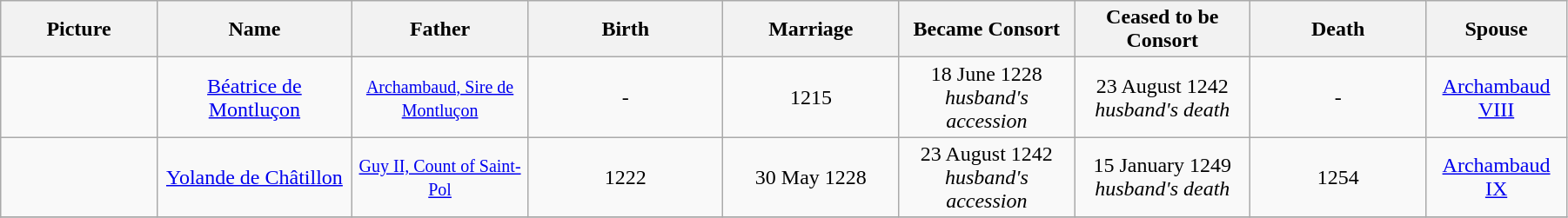<table width=95% class="wikitable">
<tr>
<th width = "8%">Picture</th>
<th width = "10%">Name</th>
<th width = "9%">Father</th>
<th width = "10%">Birth</th>
<th width = "9%">Marriage</th>
<th width = "9%">Became Consort</th>
<th width = "9%">Ceased to be Consort</th>
<th width = "9%">Death</th>
<th width = "6%">Spouse</th>
</tr>
<tr>
<td align="center"></td>
<td align="center"><a href='#'>Béatrice de Montluçon</a><br></td>
<td align="center"><small><a href='#'>Archambaud, Sire de Montluçon</a></small></td>
<td align="center">-</td>
<td align="center">1215</td>
<td align="center">18 June 1228<br><em>husband's accession</em></td>
<td align="center">23 August 1242<br><em>husband's death</em></td>
<td align="center">-</td>
<td align="center"><a href='#'>Archambaud VIII</a></td>
</tr>
<tr>
<td align="center"></td>
<td align="center"><a href='#'>Yolande de Châtillon</a><br></td>
<td align="center"><small><a href='#'>Guy II, Count of Saint-Pol</a></small></td>
<td align="center">1222</td>
<td align="center">30 May 1228</td>
<td align="center">23 August 1242<br><em>husband's accession</em></td>
<td align="center">15 January 1249<br><em>husband's death</em></td>
<td align="center">1254</td>
<td align="center"><a href='#'>Archambaud IX</a></td>
</tr>
<tr>
</tr>
</table>
